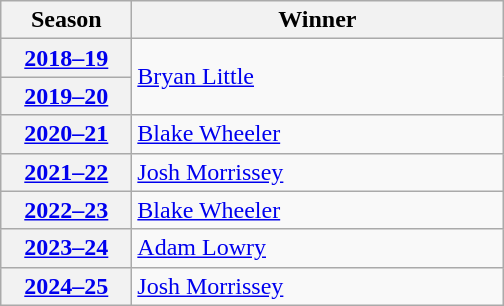<table class="wikitable">
<tr>
<th scope="col" style="width:5em">Season</th>
<th scope="col" style="width:15em">Winner</th>
</tr>
<tr>
<th scope="row"><a href='#'>2018–19</a></th>
<td rowspan="2"><a href='#'>Bryan Little</a></td>
</tr>
<tr>
<th scope="row"><a href='#'>2019–20</a></th>
</tr>
<tr>
<th scope="row"><a href='#'>2020–21</a></th>
<td><a href='#'>Blake Wheeler</a></td>
</tr>
<tr>
<th scope="row"><a href='#'>2021–22</a></th>
<td><a href='#'>Josh Morrissey</a></td>
</tr>
<tr>
<th scope="row"><a href='#'>2022–23</a></th>
<td><a href='#'>Blake Wheeler</a></td>
</tr>
<tr>
<th scope="row"><a href='#'>2023–24</a></th>
<td><a href='#'>Adam Lowry</a></td>
</tr>
<tr>
<th scope="row"><a href='#'>2024–25</a></th>
<td><a href='#'>Josh Morrissey</a></td>
</tr>
</table>
